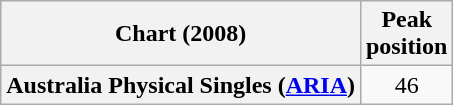<table class="wikitable plainrowheaders" style="text-align:center">
<tr>
<th>Chart (2008)</th>
<th>Peak<br>position</th>
</tr>
<tr>
<th scope="row">Australia Physical Singles (<a href='#'>ARIA</a>)</th>
<td>46</td>
</tr>
</table>
